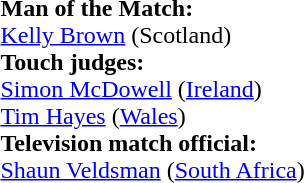<table width=100%>
<tr>
<td><br><strong>Man of the Match:</strong>
<br><a href='#'>Kelly Brown</a> (Scotland)<br><strong>Touch judges:</strong>
<br><a href='#'>Simon McDowell</a> (<a href='#'>Ireland</a>)
<br><a href='#'>Tim Hayes</a> (<a href='#'>Wales</a>)
<br><strong>Television match official:</strong>
<br><a href='#'>Shaun Veldsman</a> (<a href='#'>South Africa</a>)</td>
</tr>
</table>
